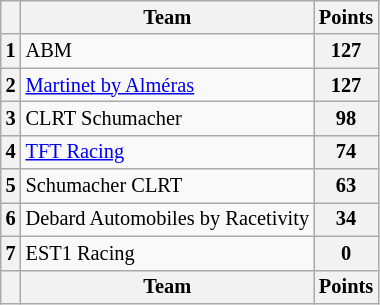<table class="wikitable" style="font-size:85%; text-align:center">
<tr>
<th></th>
<th>Team</th>
<th>Points</th>
</tr>
<tr>
<th>1</th>
<td align="left"> ABM</td>
<th>127</th>
</tr>
<tr>
<th>2</th>
<td align="left"> <a href='#'>Martinet by Alméras</a></td>
<th>127</th>
</tr>
<tr>
<th>3</th>
<td align="left"> CLRT Schumacher</td>
<th>98</th>
</tr>
<tr>
<th>4</th>
<td align="left"> <a href='#'>TFT Racing</a></td>
<th>74</th>
</tr>
<tr>
<th>5</th>
<td align="left"> Schumacher CLRT</td>
<th>63</th>
</tr>
<tr>
<th>6</th>
<td align="left"> Debard Automobiles by Racetivity</td>
<th>34</th>
</tr>
<tr>
<th>7</th>
<td align="left"> EST1 Racing</td>
<th>0</th>
</tr>
<tr>
<th></th>
<th>Team</th>
<th>Points</th>
</tr>
</table>
